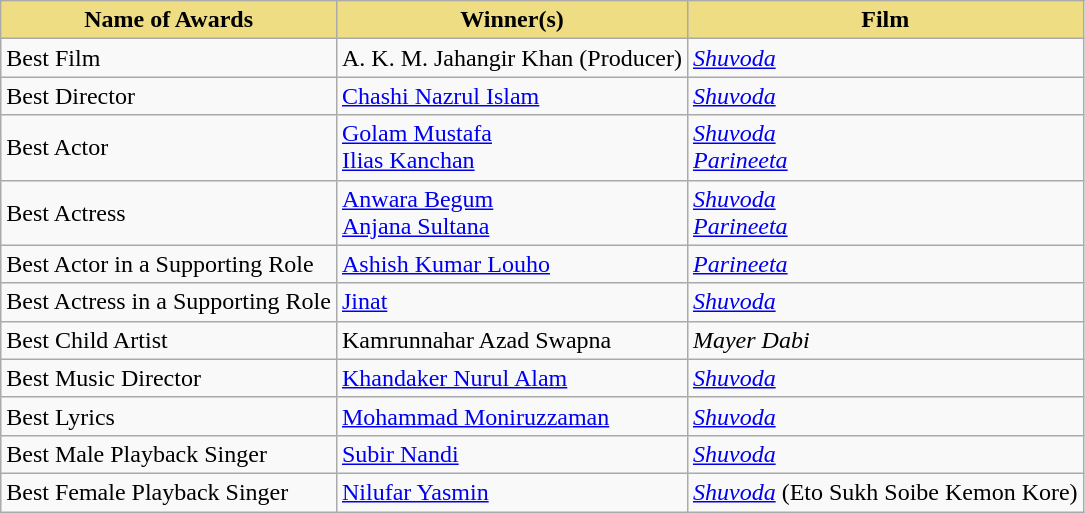<table class="wikitable">
<tr>
<th style="background:#EEDD82;">Name of Awards</th>
<th style="background:#EEDD82;">Winner(s)</th>
<th style="background:#EEDD82;">Film</th>
</tr>
<tr>
<td>Best Film</td>
<td>A. K. M. Jahangir Khan (Producer)</td>
<td><em><a href='#'>Shuvoda</a></em></td>
</tr>
<tr>
<td>Best Director</td>
<td><a href='#'>Chashi Nazrul Islam</a></td>
<td><em><a href='#'>Shuvoda</a></em></td>
</tr>
<tr>
<td>Best Actor</td>
<td><a href='#'>Golam Mustafa</a><br><a href='#'>Ilias Kanchan</a></td>
<td><em><a href='#'>Shuvoda</a></em><br><em><a href='#'>Parineeta</a></em></td>
</tr>
<tr>
<td>Best Actress</td>
<td><a href='#'>Anwara Begum</a><br><a href='#'>Anjana Sultana</a></td>
<td><em><a href='#'>Shuvoda</a></em><br><em><a href='#'>Parineeta</a></em></td>
</tr>
<tr>
<td>Best Actor in a Supporting Role</td>
<td><a href='#'>Ashish Kumar Louho</a></td>
<td><em><a href='#'>Parineeta</a></em></td>
</tr>
<tr>
<td>Best Actress in a Supporting Role</td>
<td><a href='#'>Jinat</a></td>
<td><em><a href='#'>Shuvoda</a></em></td>
</tr>
<tr>
<td>Best Child Artist</td>
<td>Kamrunnahar Azad Swapna</td>
<td><em>Mayer Dabi</em></td>
</tr>
<tr>
<td>Best Music Director</td>
<td><a href='#'>Khandaker Nurul Alam</a></td>
<td><em><a href='#'>Shuvoda</a></em></td>
</tr>
<tr>
<td>Best Lyrics</td>
<td><a href='#'>Mohammad Moniruzzaman</a></td>
<td><em><a href='#'>Shuvoda</a></em></td>
</tr>
<tr>
<td>Best Male Playback Singer</td>
<td><a href='#'>Subir Nandi</a></td>
<td><em><a href='#'>Shuvoda</a></em></td>
</tr>
<tr>
<td>Best Female Playback Singer</td>
<td><a href='#'>Nilufar Yasmin</a></td>
<td><em><a href='#'>Shuvoda</a></em> (Eto Sukh Soibe Kemon Kore)</td>
</tr>
</table>
